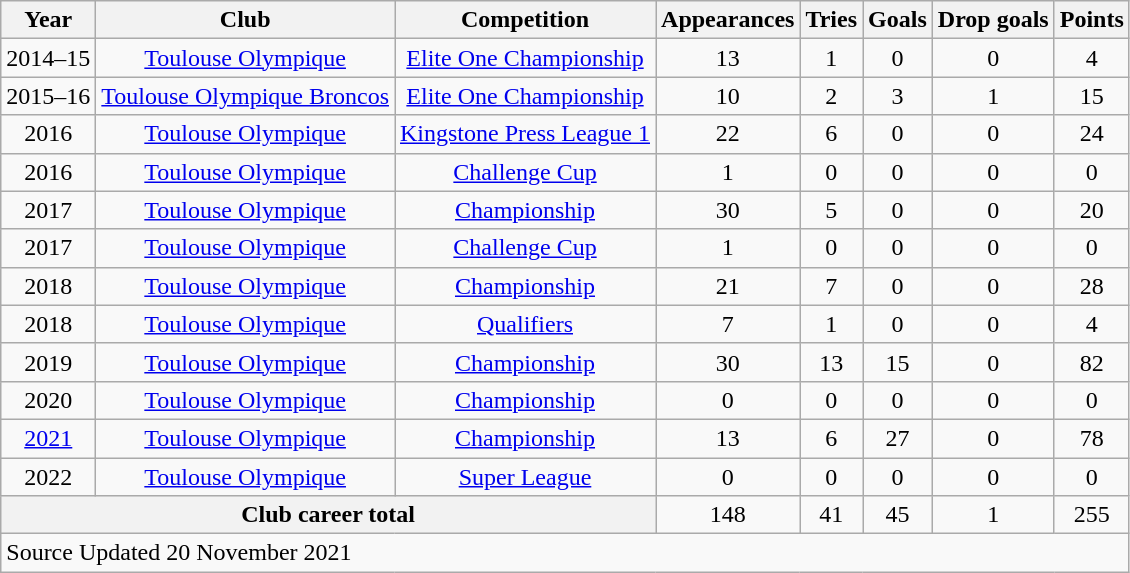<table class=wikitable style="text-align: center;">
<tr>
<th>Year</th>
<th>Club</th>
<th>Competition</th>
<th>Appearances</th>
<th>Tries</th>
<th>Goals</th>
<th>Drop goals</th>
<th>Points</th>
</tr>
<tr>
<td>2014–15</td>
<td><a href='#'>Toulouse Olympique</a></td>
<td><a href='#'>Elite One Championship</a></td>
<td>13</td>
<td>1</td>
<td>0</td>
<td>0</td>
<td>4</td>
</tr>
<tr>
<td>2015–16</td>
<td><a href='#'>Toulouse Olympique Broncos</a></td>
<td><a href='#'>Elite One Championship</a></td>
<td>10</td>
<td>2</td>
<td>3</td>
<td>1</td>
<td>15</td>
</tr>
<tr>
<td>2016</td>
<td><a href='#'>Toulouse Olympique</a></td>
<td><a href='#'>Kingstone Press League 1</a></td>
<td>22</td>
<td>6</td>
<td>0</td>
<td>0</td>
<td>24</td>
</tr>
<tr>
<td>2016</td>
<td><a href='#'>Toulouse Olympique</a></td>
<td><a href='#'>Challenge Cup</a></td>
<td>1</td>
<td>0</td>
<td>0</td>
<td>0</td>
<td>0</td>
</tr>
<tr>
<td>2017</td>
<td><a href='#'>Toulouse Olympique</a></td>
<td><a href='#'>Championship</a></td>
<td>30</td>
<td>5</td>
<td>0</td>
<td>0</td>
<td>20</td>
</tr>
<tr>
<td>2017</td>
<td><a href='#'>Toulouse Olympique</a></td>
<td><a href='#'>Challenge Cup</a></td>
<td>1</td>
<td>0</td>
<td>0</td>
<td>0</td>
<td>0</td>
</tr>
<tr>
<td>2018</td>
<td><a href='#'>Toulouse Olympique</a></td>
<td><a href='#'>Championship</a></td>
<td>21</td>
<td>7</td>
<td>0</td>
<td>0</td>
<td>28</td>
</tr>
<tr>
<td>2018</td>
<td><a href='#'>Toulouse Olympique</a></td>
<td><a href='#'>Qualifiers</a></td>
<td>7</td>
<td>1</td>
<td>0</td>
<td>0</td>
<td>4</td>
</tr>
<tr>
<td>2019</td>
<td><a href='#'>Toulouse Olympique</a></td>
<td><a href='#'>Championship</a></td>
<td>30</td>
<td>13</td>
<td>15</td>
<td>0</td>
<td>82</td>
</tr>
<tr>
<td>2020</td>
<td><a href='#'>Toulouse Olympique</a></td>
<td><a href='#'>Championship</a></td>
<td>0</td>
<td>0</td>
<td>0</td>
<td>0</td>
<td>0</td>
</tr>
<tr>
<td><a href='#'>2021</a></td>
<td><a href='#'>Toulouse Olympique</a></td>
<td><a href='#'>Championship</a></td>
<td>13</td>
<td>6</td>
<td>27</td>
<td>0</td>
<td>78</td>
</tr>
<tr>
<td>2022</td>
<td><a href='#'>Toulouse Olympique</a></td>
<td><a href='#'>Super League</a></td>
<td>0</td>
<td>0</td>
<td>0</td>
<td>0</td>
<td>0</td>
</tr>
<tr>
<th colspan=3>Club career total</th>
<td>148</td>
<td>41</td>
<td>45</td>
<td>1</td>
<td>255</td>
</tr>
<tr>
<td colspan="8" style="text-align:left">Source Updated 20 November 2021</td>
</tr>
</table>
